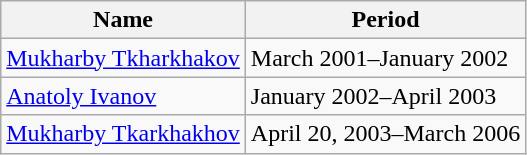<table class="wikitable">
<tr>
<th>Name</th>
<th>Period</th>
</tr>
<tr>
<td><a href='#'>Mukharby Tkharkhakov</a></td>
<td>March 2001–January 2002</td>
</tr>
<tr>
<td><a href='#'>Anatoly Ivanov</a></td>
<td>January 2002–April 2003</td>
</tr>
<tr>
<td><a href='#'>Mukharby Tkarkhakhov</a></td>
<td>April 20, 2003–March 2006</td>
</tr>
</table>
